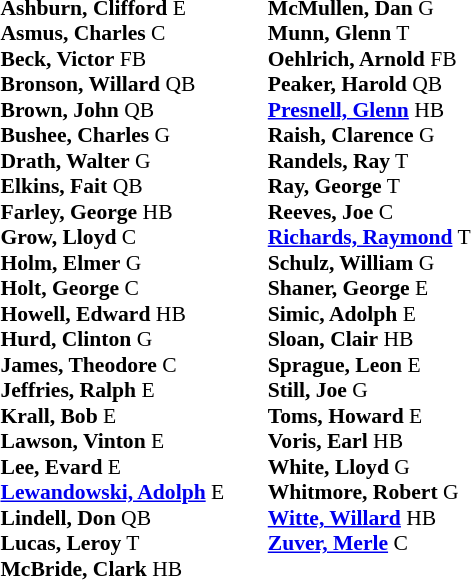<table class="toccolours" style="border-collapse:collapse; font-size:90%;">
<tr>
<td colspan="7" align="center"></td>
</tr>
<tr>
<td colspan=7 align="right"></td>
</tr>
<tr>
<td valign="top"><br><strong>Ashburn, Clifford</strong>  E<br>
<strong>Asmus, Charles</strong>  C<br>
<strong>Beck, Victor</strong>  FB<br>
<strong>Bronson, Willard</strong>  QB<br>
<strong>Brown, John</strong>  QB<br>
<strong>Bushee, Charles</strong>  G<br>
<strong>Drath, Walter</strong>  G<br>
<strong>Elkins, Fait</strong>  QB<br>
<strong>Farley, George</strong>  HB<br>
<strong>Grow, Lloyd</strong>  C<br>
<strong>Holm, Elmer</strong>  G<br>
<strong>Holt, George</strong>  C<br>
<strong>Howell, Edward</strong>  HB<br>
<strong>Hurd, Clinton</strong>  G<br>
<strong>James, Theodore</strong>  C<br>
<strong>Jeffries, Ralph</strong>  E<br>
<strong>Krall, Bob</strong>  E<br>
<strong>Lawson, Vinton</strong>  E<br>
<strong>Lee, Evard</strong>  E<br>
<strong><a href='#'>Lewandowski, Adolph</a></strong>  E<br>
<strong>Lindell, Don</strong>  QB<br>
<strong>Lucas, Leroy</strong>  T<br>
<strong>McBride, Clark</strong>  HB</td>
<td width="25"> </td>
<td valign="top"><br><strong>McMullen, Dan</strong>  G<br>
<strong>Munn, Glenn</strong>  T<br>
<strong>Oehlrich, Arnold</strong>  FB<br>
<strong>Peaker, Harold</strong>  QB<br>
<strong><a href='#'>Presnell, Glenn</a></strong>  HB<br>
<strong>Raish, Clarence</strong>  G<br>
<strong>Randels, Ray</strong>  T<br>
<strong>Ray, George</strong>  T<br>
<strong>Reeves, Joe</strong>  C<br>
<strong><a href='#'>Richards, Raymond</a></strong>  T<br>
<strong>Schulz, William</strong>  G<br>
<strong>Shaner, George</strong>  E<br>
<strong>Simic, Adolph</strong>  E<br>
<strong>Sloan, Clair</strong>  HB<br>
<strong>Sprague, Leon</strong>  E<br>
<strong>Still, Joe</strong>  G<br>
<strong>Toms, Howard</strong>  E<br>
<strong>Voris, Earl</strong>  HB<br>
<strong>White, Lloyd</strong>  G<br>
<strong>Whitmore, Robert</strong>  G<br>
<strong><a href='#'>Witte, Willard</a></strong>  HB<br>
<strong><a href='#'>Zuver, Merle</a></strong>  C
</td>
</tr>
</table>
